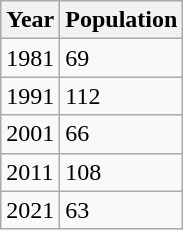<table class="wikitable">
<tr>
<th>Year</th>
<th>Population</th>
</tr>
<tr>
<td>1981</td>
<td>69</td>
</tr>
<tr>
<td>1991</td>
<td>112</td>
</tr>
<tr>
<td>2001</td>
<td>66</td>
</tr>
<tr>
<td>2011</td>
<td>108</td>
</tr>
<tr>
<td>2021</td>
<td>63</td>
</tr>
</table>
